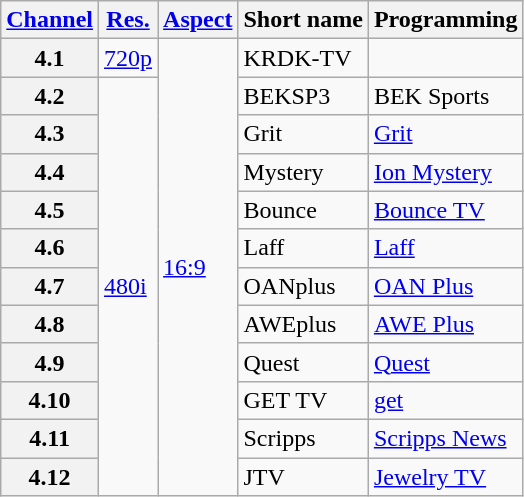<table class="wikitable">
<tr>
<th scope = "col"><a href='#'>Channel</a></th>
<th scope = "col"><a href='#'>Res.</a></th>
<th scope = "col"><a href='#'>Aspect</a></th>
<th scope = "col">Short name</th>
<th scope = "col">Programming</th>
</tr>
<tr>
<th scope = "row">4.1</th>
<td><a href='#'>720p</a></td>
<td rowspan=12><a href='#'>16:9</a></td>
<td>KRDK-TV</td>
<td></td>
</tr>
<tr>
<th scope = "row">4.2</th>
<td rowspan=11><a href='#'>480i</a></td>
<td>BEKSP3</td>
<td>BEK Sports</td>
</tr>
<tr>
<th scope = "row">4.3</th>
<td>Grit</td>
<td><a href='#'>Grit</a></td>
</tr>
<tr>
<th scope = "row">4.4</th>
<td>Mystery</td>
<td><a href='#'>Ion Mystery</a></td>
</tr>
<tr>
<th scope = "row">4.5</th>
<td>Bounce</td>
<td><a href='#'>Bounce TV</a></td>
</tr>
<tr>
<th scope = "row">4.6</th>
<td>Laff</td>
<td><a href='#'>Laff</a></td>
</tr>
<tr>
<th scope = "row">4.7</th>
<td>OANplus</td>
<td><a href='#'>OAN Plus</a></td>
</tr>
<tr>
<th scope = "row">4.8</th>
<td>AWEplus</td>
<td><a href='#'>AWE Plus</a></td>
</tr>
<tr>
<th scope = "row">4.9</th>
<td>Quest</td>
<td><a href='#'>Quest</a></td>
</tr>
<tr>
<th scope = "row">4.10</th>
<td>GET TV</td>
<td><a href='#'>get</a></td>
</tr>
<tr>
<th scope = "row">4.11</th>
<td>Scripps</td>
<td><a href='#'>Scripps News</a></td>
</tr>
<tr>
<th scope = "row">4.12</th>
<td>JTV</td>
<td><a href='#'>Jewelry TV</a></td>
</tr>
</table>
